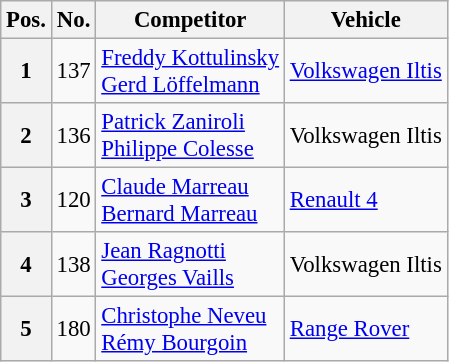<table class="wikitable" style="font-size:95%;">
<tr>
<th>Pos.</th>
<th>No.</th>
<th>Competitor</th>
<th>Vehicle</th>
</tr>
<tr>
<th>1</th>
<td>137</td>
<td> <a href='#'>Freddy Kottulinsky</a><br> <a href='#'>Gerd Löffelmann</a></td>
<td><a href='#'>Volkswagen Iltis</a></td>
</tr>
<tr>
<th>2</th>
<td>136</td>
<td> <a href='#'>Patrick Zaniroli</a><br> <a href='#'>Philippe Colesse</a></td>
<td>Volkswagen Iltis</td>
</tr>
<tr>
<th>3</th>
<td>120</td>
<td> <a href='#'>Claude Marreau</a><br> <a href='#'>Bernard Marreau</a></td>
<td><a href='#'>Renault 4</a></td>
</tr>
<tr>
<th>4</th>
<td>138</td>
<td> <a href='#'>Jean Ragnotti</a><br> <a href='#'>Georges Vaills</a></td>
<td>Volkswagen Iltis</td>
</tr>
<tr>
<th>5</th>
<td>180</td>
<td> <a href='#'>Christophe Neveu</a><br> <a href='#'>Rémy Bourgoin</a></td>
<td><a href='#'>Range Rover</a></td>
</tr>
</table>
